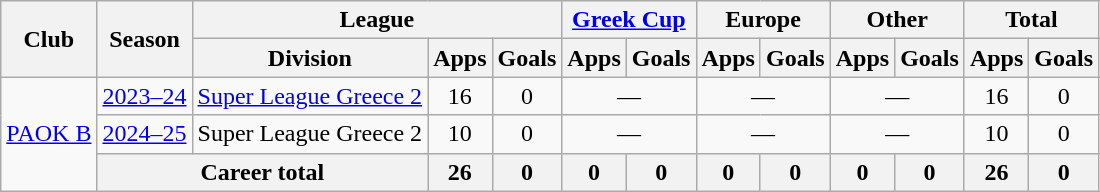<table class="wikitable" style="text-align: center;">
<tr>
<th rowspan="2">Club</th>
<th rowspan="2">Season</th>
<th colspan="3">League</th>
<th colspan="2"><a href='#'>Greek Cup</a></th>
<th colspan="2">Europe</th>
<th colspan="2">Other</th>
<th colspan="2">Total</th>
</tr>
<tr>
<th>Division</th>
<th>Apps</th>
<th>Goals</th>
<th>Apps</th>
<th>Goals</th>
<th>Apps</th>
<th>Goals</th>
<th>Apps</th>
<th>Goals</th>
<th>Apps</th>
<th>Goals</th>
</tr>
<tr>
<td rowspan="3"><a href='#'>PAOK B</a></td>
<td><a href='#'>2023–24</a></td>
<td><a href='#'>Super League Greece 2</a></td>
<td>16</td>
<td>0</td>
<td colspan="2">—</td>
<td colspan="2">—</td>
<td colspan="2">—</td>
<td>16</td>
<td>0</td>
</tr>
<tr>
<td><a href='#'>2024–25</a></td>
<td>Super League Greece 2</td>
<td>10</td>
<td>0</td>
<td colspan="2">—</td>
<td colspan="2">—</td>
<td colspan="2">—</td>
<td>10</td>
<td>0</td>
</tr>
<tr>
<th colspan="2">Career total</th>
<th>26</th>
<th>0</th>
<th>0</th>
<th>0</th>
<th>0</th>
<th>0</th>
<th>0</th>
<th>0</th>
<th>26</th>
<th>0</th>
</tr>
</table>
